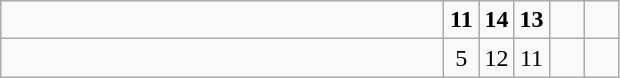<table class="wikitable">
<tr>
<td style="width:18em"><strong></strong></td>
<td align=center style="width:1em"><strong>11</strong></td>
<td align=center style="width:1em"><strong>14</strong></td>
<td align=center style="width:1em"><strong>13</strong></td>
<td align=center style="width:1em"></td>
<td align=center style="width:1em"></td>
</tr>
<tr>
<td style="width:18em"></td>
<td align=center style="width:1em">5</td>
<td align=center style="width:1em">12</td>
<td align=center style="width:1em">11</td>
<td align=center style="width:1em"></td>
<td align=center style="width:1em"></td>
</tr>
</table>
